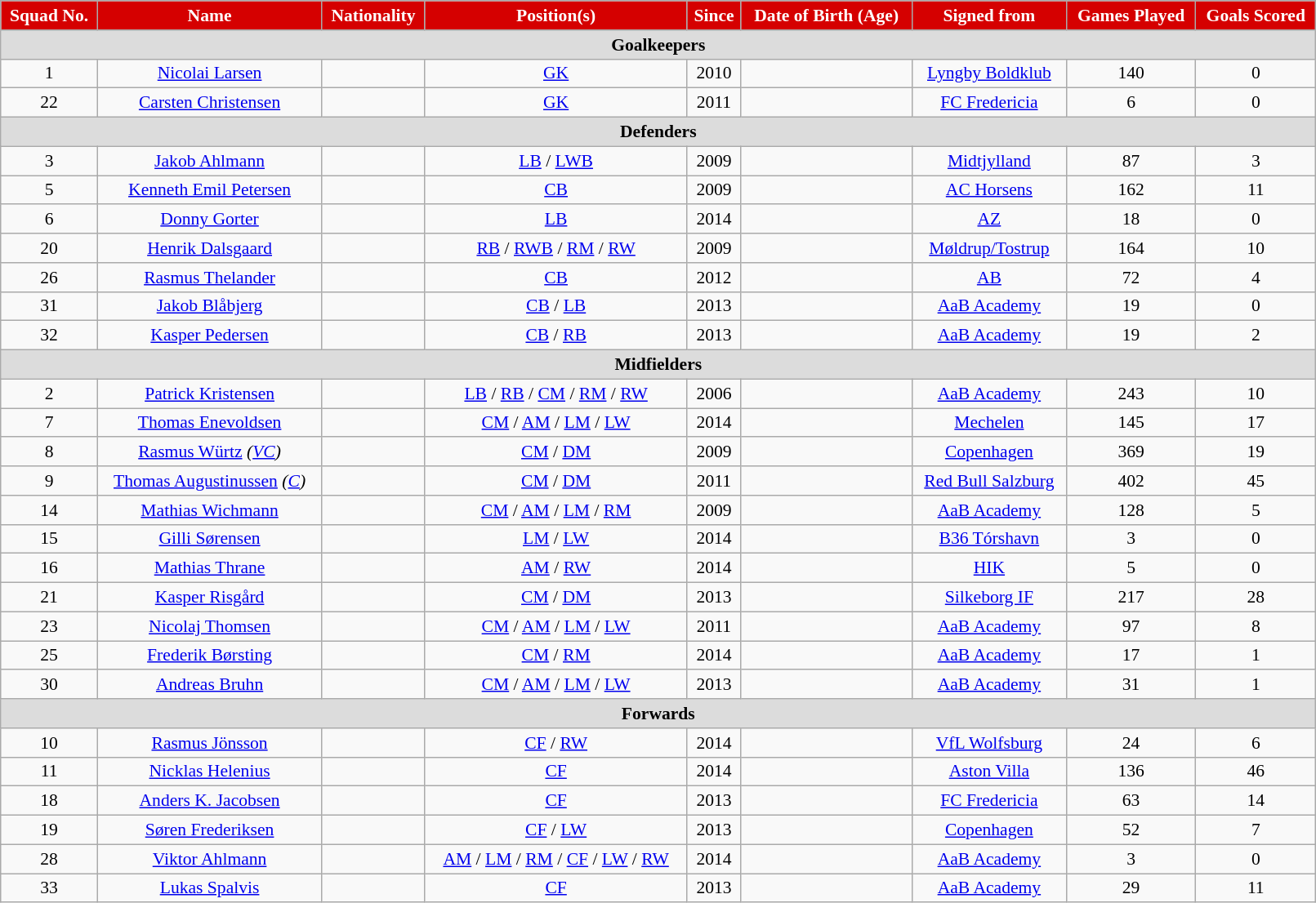<table class="wikitable" style="text-align:center; font-size:90%; width:85%;">
<tr>
<th style="background:#d50000; color:white; text-align:center;">Squad No.</th>
<th style="background:#d50000; color:white; text-align:center;">Name</th>
<th style="background:#d50000; color:white; text-align:center;">Nationality</th>
<th style="background:#d50000; color:white; text-align:center;">Position(s)</th>
<th style="background:#d50000; color:white; text-align:center;">Since</th>
<th style="background:#d50000; color:white; text-align:center;">Date of Birth (Age)</th>
<th style="background:#d50000; color:white; text-align:center;">Signed from</th>
<th style="background:#d50000; color:white; text-align:center;">Games Played</th>
<th style="background:#d50000; color:white; text-align:center;">Goals Scored</th>
</tr>
<tr>
<th colspan="9" style="background:#dcdcdc; text-align:center;">Goalkeepers</th>
</tr>
<tr>
<td>1</td>
<td><a href='#'>Nicolai Larsen</a></td>
<td></td>
<td><a href='#'>GK</a></td>
<td>2010</td>
<td></td>
<td> <a href='#'>Lyngby Boldklub</a></td>
<td>140</td>
<td>0</td>
</tr>
<tr>
<td>22</td>
<td><a href='#'>Carsten Christensen</a></td>
<td></td>
<td><a href='#'>GK</a></td>
<td>2011</td>
<td></td>
<td> <a href='#'>FC Fredericia</a></td>
<td>6</td>
<td>0</td>
</tr>
<tr>
<th colspan="9" style="background:#dcdcdc; text-align:center;">Defenders</th>
</tr>
<tr>
<td>3</td>
<td><a href='#'>Jakob Ahlmann</a></td>
<td></td>
<td><a href='#'>LB</a> / <a href='#'>LWB</a></td>
<td>2009</td>
<td></td>
<td> <a href='#'>Midtjylland</a></td>
<td>87</td>
<td>3</td>
</tr>
<tr>
<td>5</td>
<td><a href='#'>Kenneth Emil Petersen</a></td>
<td></td>
<td><a href='#'>CB</a></td>
<td>2009</td>
<td></td>
<td> <a href='#'>AC Horsens</a></td>
<td>162</td>
<td>11</td>
</tr>
<tr>
<td>6</td>
<td><a href='#'>Donny Gorter</a></td>
<td></td>
<td><a href='#'>LB</a></td>
<td>2014</td>
<td></td>
<td> <a href='#'>AZ</a></td>
<td>18</td>
<td>0</td>
</tr>
<tr>
<td>20</td>
<td><a href='#'>Henrik Dalsgaard</a></td>
<td></td>
<td><a href='#'>RB</a> / <a href='#'>RWB</a> / <a href='#'>RM</a> / <a href='#'>RW</a></td>
<td>2009</td>
<td></td>
<td> <a href='#'>Møldrup/Tostrup</a></td>
<td>164</td>
<td>10</td>
</tr>
<tr>
<td>26</td>
<td><a href='#'>Rasmus Thelander</a></td>
<td></td>
<td><a href='#'>CB</a></td>
<td>2012</td>
<td></td>
<td> <a href='#'>AB</a></td>
<td>72</td>
<td>4</td>
</tr>
<tr>
<td>31</td>
<td><a href='#'>Jakob Blåbjerg</a></td>
<td></td>
<td><a href='#'>CB</a> / <a href='#'>LB</a></td>
<td>2013</td>
<td></td>
<td> <a href='#'>AaB Academy</a></td>
<td>19</td>
<td>0</td>
</tr>
<tr>
<td>32</td>
<td><a href='#'>Kasper Pedersen</a></td>
<td></td>
<td><a href='#'>CB</a> / <a href='#'>RB</a></td>
<td>2013</td>
<td></td>
<td> <a href='#'>AaB Academy</a></td>
<td>19</td>
<td>2</td>
</tr>
<tr>
<th colspan="9" style="background:#dcdcdc; text-align:center;">Midfielders</th>
</tr>
<tr>
<td>2</td>
<td><a href='#'>Patrick Kristensen</a></td>
<td></td>
<td><a href='#'>LB</a> / <a href='#'>RB</a> / <a href='#'>CM</a> / <a href='#'>RM</a> / <a href='#'>RW</a></td>
<td>2006</td>
<td></td>
<td> <a href='#'>AaB Academy</a></td>
<td>243</td>
<td>10</td>
</tr>
<tr>
<td>7</td>
<td><a href='#'>Thomas Enevoldsen</a></td>
<td></td>
<td><a href='#'>CM</a> / <a href='#'>AM</a> / <a href='#'>LM</a> / <a href='#'>LW</a></td>
<td>2014</td>
<td></td>
<td> <a href='#'>Mechelen</a></td>
<td>145</td>
<td>17</td>
</tr>
<tr>
<td>8</td>
<td><a href='#'>Rasmus Würtz</a> <em>(<a href='#'>VC</a>)</em></td>
<td></td>
<td><a href='#'>CM</a> / <a href='#'>DM</a></td>
<td>2009</td>
<td></td>
<td> <a href='#'>Copenhagen</a></td>
<td>369</td>
<td>19</td>
</tr>
<tr>
<td>9</td>
<td><a href='#'>Thomas Augustinussen</a> <em>(<a href='#'>C</a>)</em></td>
<td></td>
<td><a href='#'>CM</a> / <a href='#'>DM</a></td>
<td>2011</td>
<td></td>
<td> <a href='#'>Red Bull Salzburg</a></td>
<td>402</td>
<td>45</td>
</tr>
<tr>
<td>14</td>
<td><a href='#'>Mathias Wichmann</a></td>
<td></td>
<td><a href='#'>CM</a> / <a href='#'>AM</a> / <a href='#'>LM</a> / <a href='#'>RM</a></td>
<td>2009</td>
<td></td>
<td> <a href='#'>AaB Academy</a></td>
<td>128</td>
<td>5</td>
</tr>
<tr>
<td>15</td>
<td><a href='#'>Gilli Sørensen</a></td>
<td></td>
<td><a href='#'>LM</a> / <a href='#'>LW</a></td>
<td>2014</td>
<td></td>
<td> <a href='#'>B36 Tórshavn</a></td>
<td>3</td>
<td>0</td>
</tr>
<tr>
<td>16</td>
<td><a href='#'>Mathias Thrane</a></td>
<td></td>
<td><a href='#'>AM</a> / <a href='#'>RW</a></td>
<td>2014</td>
<td></td>
<td> <a href='#'>HIK</a></td>
<td>5</td>
<td>0</td>
</tr>
<tr>
<td>21</td>
<td><a href='#'>Kasper Risgård</a></td>
<td></td>
<td><a href='#'>CM</a> / <a href='#'>DM</a></td>
<td>2013</td>
<td></td>
<td> <a href='#'>Silkeborg IF</a></td>
<td>217</td>
<td>28</td>
</tr>
<tr>
<td>23</td>
<td><a href='#'>Nicolaj Thomsen</a></td>
<td></td>
<td><a href='#'>CM</a> / <a href='#'>AM</a> / <a href='#'>LM</a> / <a href='#'>LW</a></td>
<td>2011</td>
<td></td>
<td> <a href='#'>AaB Academy</a></td>
<td>97</td>
<td>8</td>
</tr>
<tr>
<td>25</td>
<td><a href='#'>Frederik Børsting</a></td>
<td></td>
<td><a href='#'>CM</a> / <a href='#'>RM</a></td>
<td>2014</td>
<td></td>
<td> <a href='#'>AaB Academy</a></td>
<td>17</td>
<td>1</td>
</tr>
<tr>
<td>30</td>
<td><a href='#'>Andreas Bruhn</a></td>
<td></td>
<td><a href='#'>CM</a> / <a href='#'>AM</a> / <a href='#'>LM</a> / <a href='#'>LW</a></td>
<td>2013</td>
<td></td>
<td> <a href='#'>AaB Academy</a></td>
<td>31</td>
<td>1</td>
</tr>
<tr>
<th colspan="9" style="background:#dcdcdc; text-align:center;">Forwards</th>
</tr>
<tr>
<td>10</td>
<td><a href='#'>Rasmus Jönsson</a></td>
<td></td>
<td><a href='#'>CF</a> / <a href='#'>RW</a></td>
<td>2014</td>
<td></td>
<td> <a href='#'>VfL Wolfsburg</a></td>
<td>24</td>
<td>6</td>
</tr>
<tr>
<td>11</td>
<td><a href='#'>Nicklas Helenius</a></td>
<td></td>
<td><a href='#'>CF</a></td>
<td>2014</td>
<td></td>
<td> <a href='#'>Aston Villa</a></td>
<td>136</td>
<td>46</td>
</tr>
<tr>
<td>18</td>
<td><a href='#'>Anders K. Jacobsen</a></td>
<td></td>
<td><a href='#'>CF</a></td>
<td>2013</td>
<td></td>
<td> <a href='#'>FC Fredericia</a></td>
<td>63</td>
<td>14</td>
</tr>
<tr>
<td>19</td>
<td><a href='#'>Søren Frederiksen</a></td>
<td></td>
<td><a href='#'>CF</a> / <a href='#'>LW</a></td>
<td>2013</td>
<td></td>
<td> <a href='#'>Copenhagen</a></td>
<td>52</td>
<td>7</td>
</tr>
<tr>
<td>28</td>
<td><a href='#'>Viktor Ahlmann</a></td>
<td></td>
<td><a href='#'>AM</a> / <a href='#'>LM</a> / <a href='#'>RM</a> / <a href='#'>CF</a> / <a href='#'>LW</a> / <a href='#'>RW</a></td>
<td>2014</td>
<td></td>
<td> <a href='#'>AaB Academy</a></td>
<td>3</td>
<td>0</td>
</tr>
<tr>
<td>33</td>
<td><a href='#'>Lukas Spalvis</a></td>
<td></td>
<td><a href='#'>CF</a></td>
<td>2013</td>
<td></td>
<td> <a href='#'>AaB Academy</a></td>
<td>29</td>
<td>11</td>
</tr>
</table>
